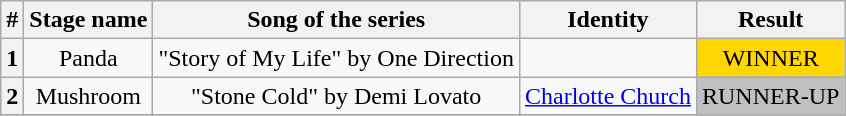<table class="wikitable plainrowheaders" style="text-align: center;">
<tr>
<th>#</th>
<th>Stage name</th>
<th>Song of the series</th>
<th>Identity</th>
<th>Result</th>
</tr>
<tr>
<th>1</th>
<td>Panda</td>
<td>"Story of My Life" by One Direction</td>
<td></td>
<td bgcolor=gold>WINNER</td>
</tr>
<tr>
<th>2</th>
<td>Mushroom</td>
<td>"Stone Cold" by Demi Lovato</td>
<td><a href='#'>Charlotte Church</a></td>
<td bgcolor=silver>RUNNER-UP</td>
</tr>
<tr>
</tr>
</table>
